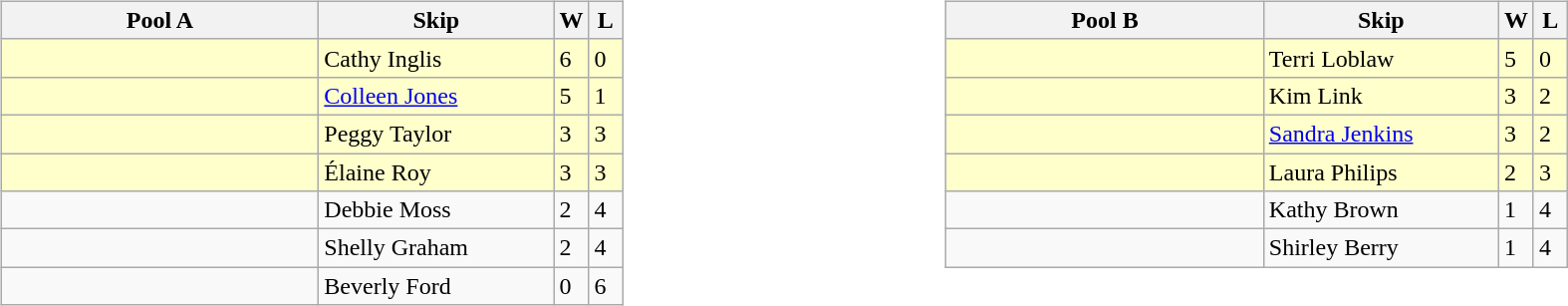<table>
<tr>
<td valign=top width=10%><br><table class="wikitable">
<tr>
<th width=205>Pool A</th>
<th width=150>Skip</th>
<th width=15>W</th>
<th width=15>L</th>
</tr>
<tr bgcolor=#ffffcc>
<td></td>
<td>Cathy Inglis</td>
<td>6</td>
<td>0</td>
</tr>
<tr bgcolor=#ffffcc>
<td></td>
<td><a href='#'>Colleen Jones</a></td>
<td>5</td>
<td>1</td>
</tr>
<tr bgcolor=#ffffcc>
<td></td>
<td>Peggy Taylor</td>
<td>3</td>
<td>3</td>
</tr>
<tr bgcolor=#ffffcc>
<td></td>
<td>Élaine Roy</td>
<td>3</td>
<td>3</td>
</tr>
<tr>
<td></td>
<td>Debbie Moss</td>
<td>2</td>
<td>4</td>
</tr>
<tr>
<td></td>
<td>Shelly Graham</td>
<td>2</td>
<td>4</td>
</tr>
<tr>
<td></td>
<td>Beverly Ford</td>
<td>0</td>
<td>6</td>
</tr>
</table>
</td>
<td valign=top width=10%><br><table class="wikitable">
<tr>
<th width=205>Pool B</th>
<th width=150>Skip</th>
<th width=15>W</th>
<th width=15>L</th>
</tr>
<tr bgcolor=#ffffcc>
<td></td>
<td>Terri Loblaw</td>
<td>5</td>
<td>0</td>
</tr>
<tr bgcolor=#ffffcc>
<td></td>
<td>Kim Link</td>
<td>3</td>
<td>2</td>
</tr>
<tr bgcolor=#ffffcc>
<td></td>
<td><a href='#'>Sandra Jenkins</a></td>
<td>3</td>
<td>2</td>
</tr>
<tr bgcolor=#ffffcc>
<td></td>
<td>Laura Philips</td>
<td>2</td>
<td>3</td>
</tr>
<tr>
<td></td>
<td>Kathy Brown</td>
<td>1</td>
<td>4</td>
</tr>
<tr>
<td></td>
<td>Shirley Berry</td>
<td>1</td>
<td>4</td>
</tr>
</table>
</td>
</tr>
</table>
